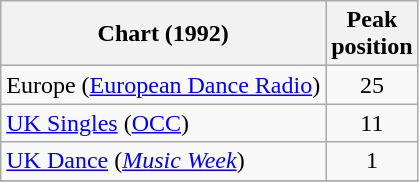<table class="wikitable sortable">
<tr>
<th>Chart (1992)</th>
<th>Peak<br>position</th>
</tr>
<tr>
<td>Europe (<a href='#'>European Dance Radio</a>)</td>
<td align="center">25</td>
</tr>
<tr>
<td><a href='#'>UK Singles</a> (<a href='#'>OCC</a>)</td>
<td align="center">11</td>
</tr>
<tr>
<td><a href='#'>UK Dance</a> (<em><a href='#'>Music Week</a></em>)</td>
<td align="center">1</td>
</tr>
<tr>
</tr>
</table>
